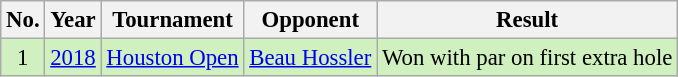<table class="wikitable" style="font-size:95%;">
<tr>
<th>No.</th>
<th>Year</th>
<th>Tournament</th>
<th>Opponent</th>
<th>Result</th>
</tr>
<tr style="background:#D0F0C0;">
<td align=center>1</td>
<td><a href='#'>2018</a></td>
<td><a href='#'>Houston Open</a></td>
<td> <a href='#'>Beau Hossler</a></td>
<td>Won with par on first extra hole</td>
</tr>
</table>
